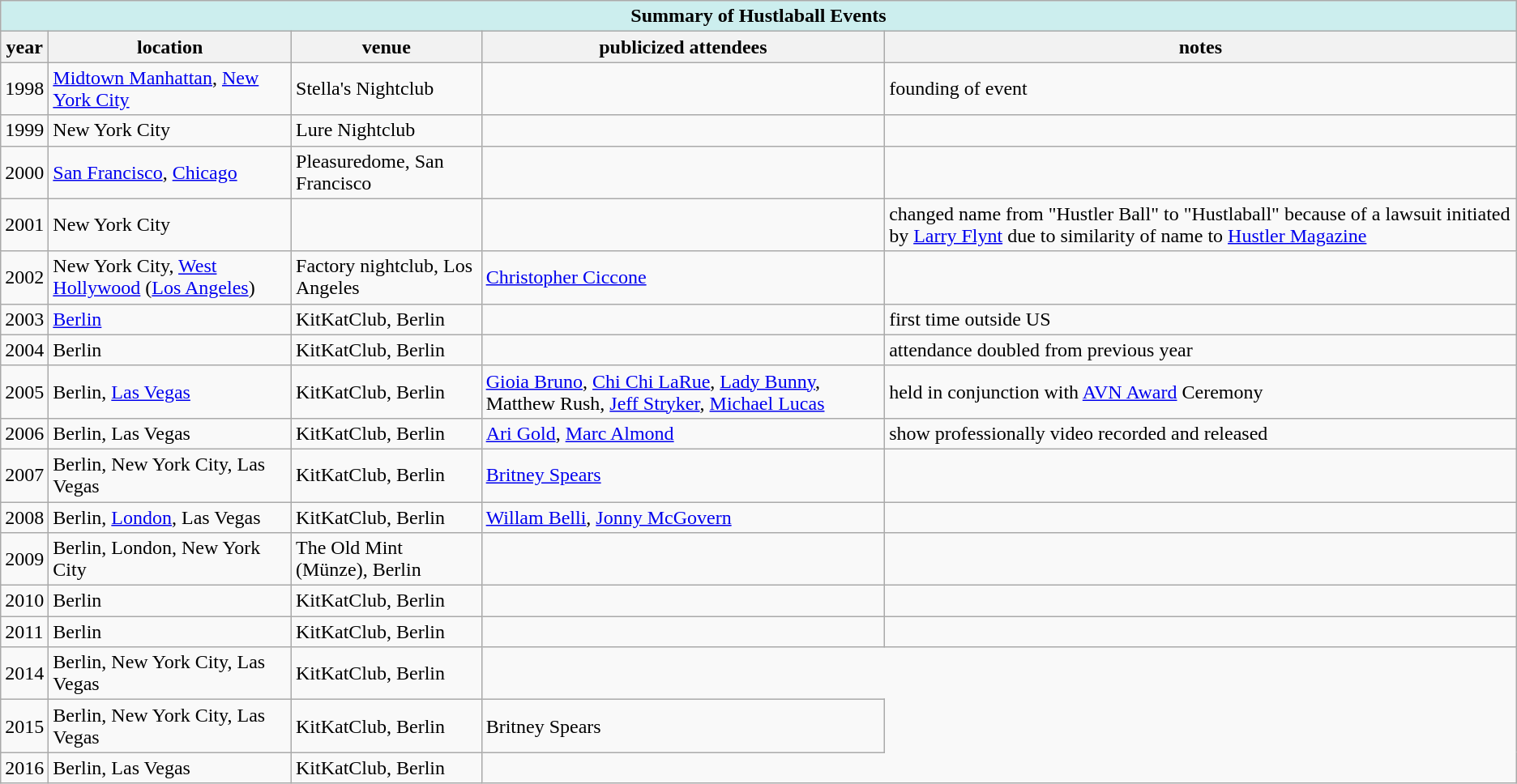<table class="wikitable">
<tr>
<th colspan="5" style="background:#cee;">Summary of Hustlaball Events</th>
</tr>
<tr>
<th>year</th>
<th>location</th>
<th>venue</th>
<th>publicized attendees</th>
<th>notes</th>
</tr>
<tr>
<td>1998</td>
<td><a href='#'>Midtown Manhattan</a>, <a href='#'>New York City</a></td>
<td>Stella's Nightclub</td>
<td></td>
<td>founding of event</td>
</tr>
<tr>
<td>1999</td>
<td>New York City</td>
<td>Lure Nightclub</td>
<td></td>
<td></td>
</tr>
<tr>
<td>2000</td>
<td><a href='#'>San Francisco</a>, <a href='#'>Chicago</a></td>
<td>Pleasuredome, San Francisco</td>
<td></td>
<td></td>
</tr>
<tr>
<td>2001</td>
<td>New York City</td>
<td></td>
<td></td>
<td>changed name from "Hustler Ball" to "Hustlaball" because of a lawsuit initiated by <a href='#'>Larry Flynt</a> due to similarity of name to <a href='#'>Hustler Magazine</a></td>
</tr>
<tr>
<td>2002</td>
<td>New York City, <a href='#'>West Hollywood</a> (<a href='#'>Los Angeles</a>)</td>
<td>Factory nightclub, Los Angeles</td>
<td><a href='#'>Christopher Ciccone</a></td>
<td></td>
</tr>
<tr>
<td>2003</td>
<td><a href='#'>Berlin</a></td>
<td>KitKatClub, Berlin</td>
<td></td>
<td>first time outside US </td>
</tr>
<tr>
<td>2004</td>
<td>Berlin</td>
<td>KitKatClub, Berlin</td>
<td></td>
<td>attendance doubled from previous year </td>
</tr>
<tr>
<td>2005</td>
<td>Berlin, <a href='#'>Las Vegas</a></td>
<td>KitKatClub, Berlin</td>
<td><a href='#'>Gioia Bruno</a>, <a href='#'>Chi Chi LaRue</a>, <a href='#'>Lady Bunny</a>, Matthew Rush, <a href='#'>Jeff Stryker</a>, <a href='#'>Michael Lucas</a></td>
<td>held in conjunction with <a href='#'>AVN Award</a> Ceremony </td>
</tr>
<tr>
<td>2006</td>
<td>Berlin, Las Vegas</td>
<td>KitKatClub, Berlin</td>
<td><a href='#'>Ari Gold</a>, <a href='#'>Marc Almond</a></td>
<td>show professionally video recorded and released </td>
</tr>
<tr>
<td>2007</td>
<td>Berlin, New York City, Las Vegas</td>
<td>KitKatClub, Berlin</td>
<td><a href='#'>Britney Spears</a></td>
<td> </td>
</tr>
<tr>
<td>2008</td>
<td>Berlin, <a href='#'>London</a>, Las Vegas</td>
<td>KitKatClub, Berlin</td>
<td><a href='#'>Willam Belli</a>, <a href='#'>Jonny McGovern</a></td>
<td> </td>
</tr>
<tr>
<td>2009</td>
<td>Berlin, London, New York City</td>
<td>The Old Mint (Münze), Berlin</td>
<td></td>
<td> </td>
</tr>
<tr>
<td>2010</td>
<td>Berlin</td>
<td>KitKatClub, Berlin</td>
<td></td>
<td></td>
</tr>
<tr>
<td>2011</td>
<td>Berlin</td>
<td>KitKatClub, Berlin</td>
<td></td>
<td></td>
</tr>
<tr>
<td>2014</td>
<td>Berlin, New York City, Las Vegas</td>
<td>KitKatClub, Berlin</td>
</tr>
<tr>
<td>2015</td>
<td>Berlin, New York City, Las Vegas</td>
<td>KitKatClub, Berlin</td>
<td>Britney Spears</td>
</tr>
<tr>
<td>2016</td>
<td>Berlin, Las Vegas</td>
<td>KitKatClub, Berlin</td>
</tr>
</table>
